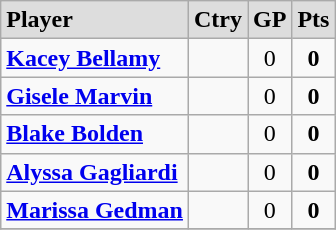<table class="wikitable">
<tr align="center" style="font-weight:bold; background-color:#dddddd;" |>
<td align="left">Player</td>
<td>Ctry</td>
<td>GP</td>
<td>Pts</td>
</tr>
<tr align="center">
<td align="left"><strong><a href='#'>Kacey Bellamy</a></strong></td>
<td></td>
<td>0</td>
<td><strong>0</strong></td>
</tr>
<tr align="center">
<td align="left"><strong><a href='#'>Gisele Marvin</a></strong></td>
<td></td>
<td>0</td>
<td><strong>0</strong></td>
</tr>
<tr align="center">
<td align="left"><strong><a href='#'>Blake Bolden</a></strong></td>
<td></td>
<td>0</td>
<td><strong>0</strong></td>
</tr>
<tr align="center">
<td align="left"><strong><a href='#'>Alyssa Gagliardi</a></strong></td>
<td></td>
<td>0</td>
<td><strong>0</strong></td>
</tr>
<tr align="center">
<td align="left"><strong><a href='#'>Marissa Gedman</a></strong></td>
<td></td>
<td>0</td>
<td><strong>0</strong></td>
</tr>
<tr align="center">
</tr>
</table>
